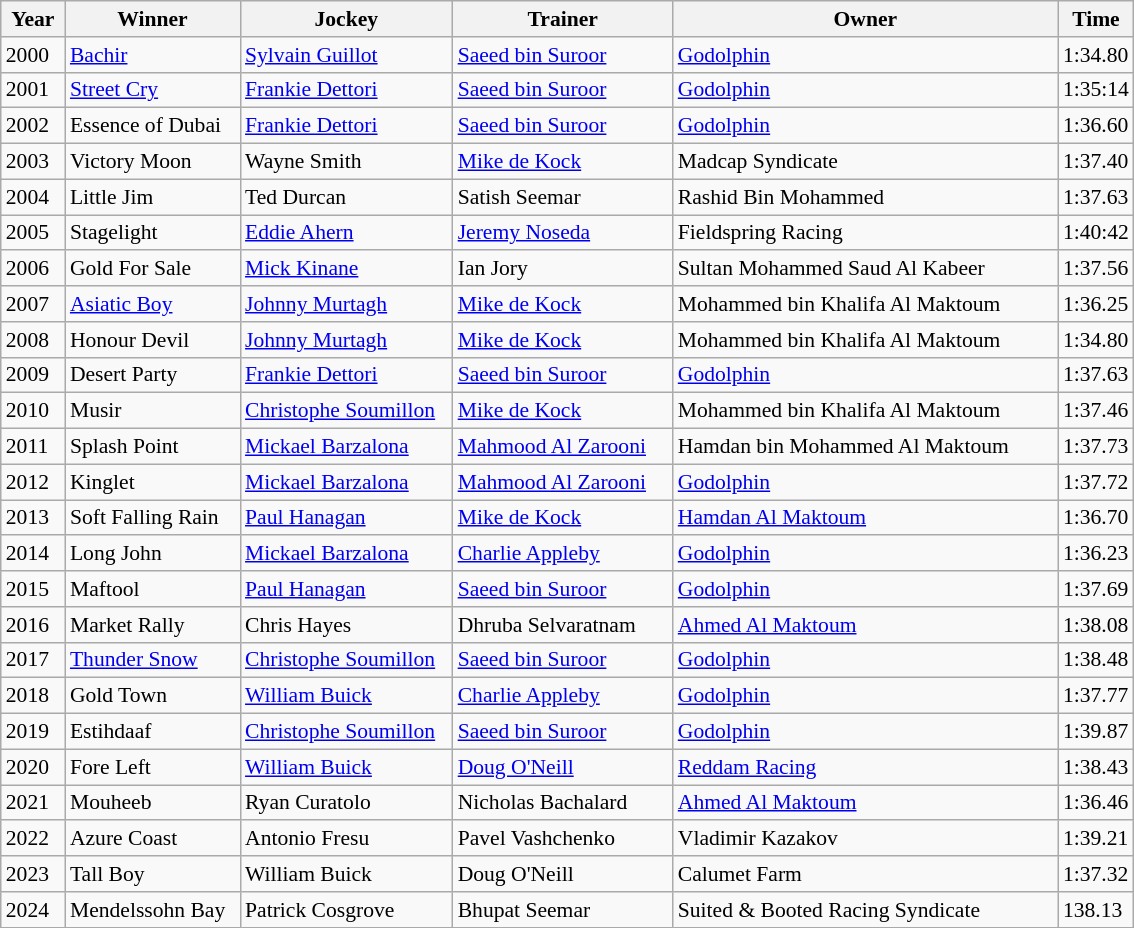<table class="wikitable sortable" style="font-size:90%">
<tr>
<th style="width:36px">Year<br></th>
<th style="width:110px">Winner<br></th>
<th style="width:135px">Jockey<br></th>
<th style="width:140px">Trainer<br></th>
<th style="width:250px">Owner<br></th>
<th>Time<br></th>
</tr>
<tr>
<td>2000</td>
<td><a href='#'>Bachir</a></td>
<td><a href='#'>Sylvain Guillot</a></td>
<td><a href='#'>Saeed bin Suroor</a></td>
<td><a href='#'>Godolphin</a></td>
<td>1:34.80</td>
</tr>
<tr>
<td>2001</td>
<td><a href='#'>Street Cry</a></td>
<td><a href='#'>Frankie Dettori</a></td>
<td><a href='#'>Saeed bin Suroor</a></td>
<td><a href='#'>Godolphin</a></td>
<td>1:35:14</td>
</tr>
<tr>
<td>2002</td>
<td>Essence of Dubai</td>
<td><a href='#'>Frankie Dettori</a></td>
<td><a href='#'>Saeed bin Suroor</a></td>
<td><a href='#'>Godolphin</a></td>
<td>1:36.60</td>
</tr>
<tr>
<td>2003</td>
<td>Victory Moon</td>
<td>Wayne Smith</td>
<td><a href='#'>Mike de Kock</a></td>
<td>Madcap Syndicate</td>
<td>1:37.40</td>
</tr>
<tr>
<td>2004</td>
<td>Little Jim</td>
<td>Ted Durcan</td>
<td>Satish Seemar</td>
<td>Rashid Bin Mohammed</td>
<td>1:37.63</td>
</tr>
<tr>
<td>2005</td>
<td>Stagelight</td>
<td><a href='#'>Eddie Ahern</a></td>
<td><a href='#'>Jeremy Noseda</a></td>
<td>Fieldspring Racing</td>
<td>1:40:42</td>
</tr>
<tr>
<td>2006</td>
<td>Gold For Sale</td>
<td><a href='#'>Mick Kinane</a></td>
<td>Ian Jory</td>
<td>Sultan Mohammed Saud Al Kabeer</td>
<td>1:37.56</td>
</tr>
<tr>
<td>2007</td>
<td><a href='#'>Asiatic Boy</a></td>
<td><a href='#'>Johnny Murtagh</a></td>
<td><a href='#'>Mike de Kock</a></td>
<td>Mohammed bin Khalifa Al Maktoum</td>
<td>1:36.25</td>
</tr>
<tr>
<td>2008</td>
<td>Honour Devil</td>
<td><a href='#'>Johnny Murtagh</a></td>
<td><a href='#'>Mike de Kock</a></td>
<td>Mohammed bin Khalifa Al Maktoum</td>
<td>1:34.80</td>
</tr>
<tr>
<td>2009</td>
<td>Desert Party</td>
<td><a href='#'>Frankie Dettori</a></td>
<td><a href='#'>Saeed bin Suroor</a></td>
<td><a href='#'>Godolphin</a></td>
<td>1:37.63</td>
</tr>
<tr>
<td>2010</td>
<td>Musir</td>
<td><a href='#'>Christophe Soumillon</a></td>
<td><a href='#'>Mike de Kock</a></td>
<td>Mohammed bin Khalifa Al Maktoum</td>
<td>1:37.46</td>
</tr>
<tr>
<td>2011</td>
<td>Splash Point</td>
<td><a href='#'>Mickael Barzalona</a></td>
<td><a href='#'>Mahmood Al Zarooni</a></td>
<td>Hamdan bin Mohammed Al Maktoum</td>
<td>1:37.73</td>
</tr>
<tr>
<td>2012</td>
<td>Kinglet</td>
<td><a href='#'>Mickael Barzalona</a></td>
<td><a href='#'>Mahmood Al Zarooni</a></td>
<td><a href='#'>Godolphin</a></td>
<td>1:37.72</td>
</tr>
<tr>
<td>2013</td>
<td>Soft Falling Rain</td>
<td><a href='#'>Paul Hanagan</a></td>
<td><a href='#'>Mike de Kock</a></td>
<td><a href='#'>Hamdan Al Maktoum</a></td>
<td>1:36.70</td>
</tr>
<tr>
<td>2014</td>
<td>Long John</td>
<td><a href='#'>Mickael Barzalona</a></td>
<td><a href='#'>Charlie Appleby</a></td>
<td><a href='#'>Godolphin</a></td>
<td>1:36.23</td>
</tr>
<tr>
<td>2015</td>
<td>Maftool</td>
<td><a href='#'>Paul Hanagan</a></td>
<td><a href='#'>Saeed bin Suroor</a></td>
<td><a href='#'>Godolphin</a></td>
<td>1:37.69</td>
</tr>
<tr>
<td>2016</td>
<td>Market Rally</td>
<td>Chris Hayes</td>
<td>Dhruba Selvaratnam</td>
<td><a href='#'>Ahmed Al Maktoum</a></td>
<td>1:38.08</td>
</tr>
<tr>
<td>2017</td>
<td><a href='#'>Thunder Snow</a></td>
<td><a href='#'>Christophe Soumillon</a></td>
<td><a href='#'>Saeed bin Suroor</a></td>
<td><a href='#'>Godolphin</a></td>
<td>1:38.48</td>
</tr>
<tr>
<td>2018</td>
<td>Gold Town</td>
<td><a href='#'>William Buick</a></td>
<td><a href='#'>Charlie Appleby</a></td>
<td><a href='#'>Godolphin</a></td>
<td>1:37.77</td>
</tr>
<tr>
<td>2019</td>
<td>Estihdaaf</td>
<td><a href='#'>Christophe Soumillon</a></td>
<td><a href='#'>Saeed bin Suroor</a></td>
<td><a href='#'>Godolphin</a></td>
<td>1:39.87</td>
</tr>
<tr>
<td>2020</td>
<td>Fore Left</td>
<td><a href='#'>William Buick</a></td>
<td><a href='#'>Doug O'Neill</a></td>
<td><a href='#'>Reddam Racing</a></td>
<td>1:38.43</td>
</tr>
<tr>
<td>2021</td>
<td>Mouheeb</td>
<td>Ryan Curatolo</td>
<td>Nicholas Bachalard</td>
<td><a href='#'>Ahmed Al Maktoum</a></td>
<td>1:36.46</td>
</tr>
<tr>
<td>2022</td>
<td>Azure Coast</td>
<td>Antonio Fresu</td>
<td>Pavel Vashchenko</td>
<td>Vladimir Kazakov</td>
<td>1:39.21</td>
</tr>
<tr>
<td>2023</td>
<td>Tall Boy</td>
<td>William Buick</td>
<td>Doug O'Neill</td>
<td>Calumet Farm</td>
<td>1:37.32</td>
</tr>
<tr>
<td>2024</td>
<td>Mendelssohn Bay</td>
<td>Patrick Cosgrove</td>
<td>Bhupat Seemar</td>
<td>Suited & Booted Racing Syndicate</td>
<td>138.13</td>
</tr>
</table>
